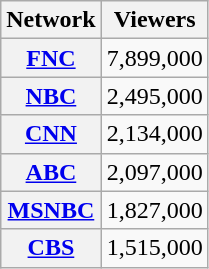<table class="wikitable sortable plainrowheaders" style="text-align:right;">
<tr>
<th scope="col">Network</th>
<th scope="col">Viewers</th>
</tr>
<tr>
<th scope="row"><a href='#'>FNC</a></th>
<td>7,899,000</td>
</tr>
<tr>
<th scope="row"><a href='#'>NBC</a></th>
<td>2,495,000</td>
</tr>
<tr>
<th scope="row"><a href='#'>CNN</a></th>
<td>2,134,000</td>
</tr>
<tr>
<th scope="row"><a href='#'>ABC</a></th>
<td>2,097,000</td>
</tr>
<tr>
<th scope="row"><a href='#'>MSNBC</a></th>
<td>1,827,000</td>
</tr>
<tr>
<th scope="row"><a href='#'>CBS</a></th>
<td>1,515,000</td>
</tr>
</table>
